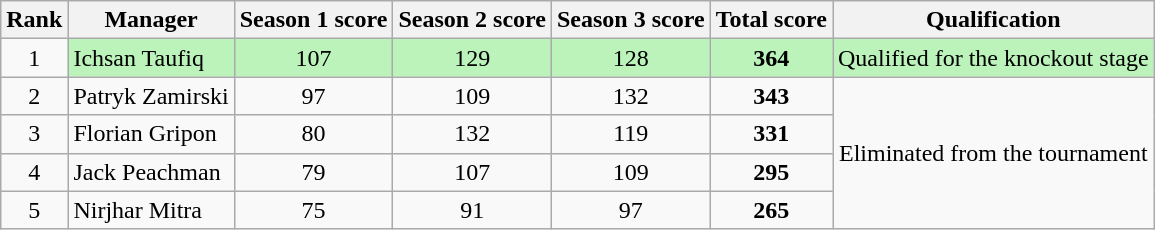<table class="wikitable" style="text-align:center">
<tr>
<th>Rank</th>
<th>Manager</th>
<th>Season 1 score</th>
<th>Season 2 score</th>
<th>Season 3 score</th>
<th>Total score</th>
<th>Qualification</th>
</tr>
<tr>
<td>1</td>
<td align=left style="background:#BBF3BB"> Ichsan Taufiq</td>
<td style="background:#BBF3BB">107</td>
<td style="background:#BBF3BB">129</td>
<td style="background:#BBF3BB">128</td>
<td style="background:#BBF3BB"><strong>364</strong></td>
<td style="background:#BBF3BB">Qualified for the knockout stage</td>
</tr>
<tr>
<td>2</td>
<td align="left"> Patryk Zamirski</td>
<td>97</td>
<td>109</td>
<td>132</td>
<td><strong>343</strong></td>
<td rowspan="4">Eliminated from the tournament</td>
</tr>
<tr>
<td>3</td>
<td align="left"> Florian Gripon</td>
<td>80</td>
<td>132</td>
<td>119</td>
<td><strong>331</strong></td>
</tr>
<tr>
<td>4</td>
<td align=left> Jack Peachman</td>
<td>79</td>
<td>107</td>
<td>109</td>
<td><strong>295</strong></td>
</tr>
<tr>
<td>5</td>
<td align=left> Nirjhar Mitra</td>
<td>75</td>
<td>91</td>
<td>97</td>
<td><strong>265</strong></td>
</tr>
</table>
